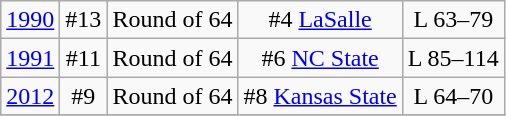<table class="wikitable">
<tr align="center">
<td><a href='#'>1990</a></td>
<td>#13</td>
<td>Round of 64</td>
<td>#4 <a href='#'>LaSalle</a></td>
<td>L 63–79</td>
</tr>
<tr align="center">
<td><a href='#'>1991</a></td>
<td>#11</td>
<td>Round of 64</td>
<td>#6 <a href='#'>NC State</a></td>
<td>L 85–114</td>
</tr>
<tr align="center">
<td><a href='#'>2012</a></td>
<td>#9</td>
<td>Round of 64</td>
<td>#8 <a href='#'>Kansas State</a></td>
<td>L 64–70</td>
</tr>
<tr>
</tr>
</table>
